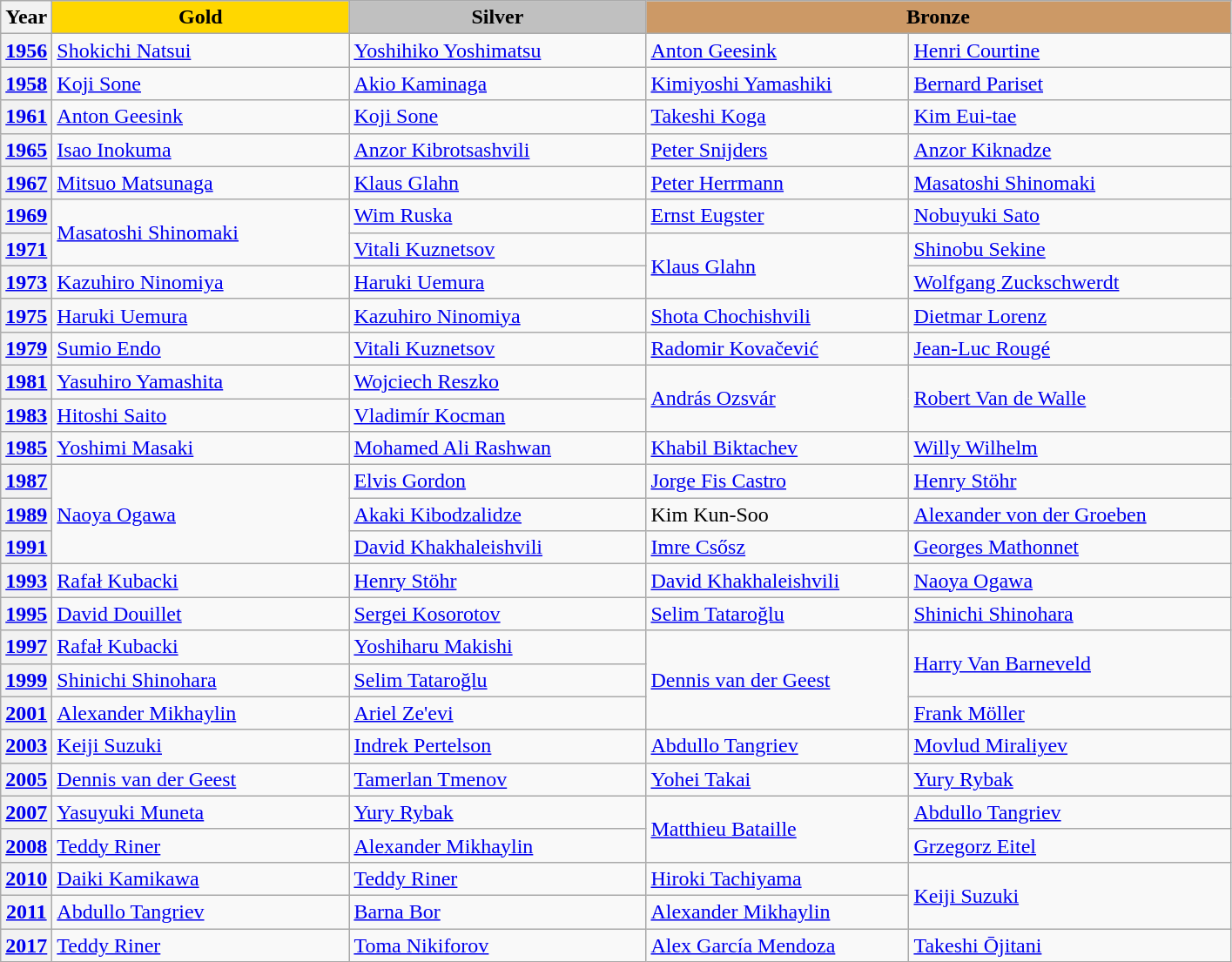<table class=wikitable>
<tr align=center>
<th>Year</th>
<td bgcolor=gold width=220><strong>Gold</strong></td>
<td bgcolor=silver width=220><strong>Silver</strong></td>
<td bgcolor=cc9966 colspan=2 width=440><strong>Bronze</strong></td>
</tr>
<tr>
<th> <a href='#'>1956</a></th>
<td> <a href='#'>Shokichi Natsui</a></td>
<td> <a href='#'>Yoshihiko Yoshimatsu</a></td>
<td> <a href='#'>Anton Geesink</a></td>
<td> <a href='#'>Henri Courtine</a></td>
</tr>
<tr>
<th> <a href='#'>1958</a></th>
<td> <a href='#'>Koji Sone</a></td>
<td> <a href='#'>Akio Kaminaga</a></td>
<td> <a href='#'>Kimiyoshi Yamashiki</a></td>
<td> <a href='#'>Bernard Pariset</a></td>
</tr>
<tr>
<th> <a href='#'>1961</a></th>
<td> <a href='#'>Anton Geesink</a></td>
<td> <a href='#'>Koji Sone</a></td>
<td> <a href='#'>Takeshi Koga</a></td>
<td> <a href='#'>Kim Eui-tae</a></td>
</tr>
<tr>
<th> <a href='#'>1965</a></th>
<td> <a href='#'>Isao Inokuma</a></td>
<td> <a href='#'>Anzor Kibrotsashvili</a></td>
<td> <a href='#'>Peter Snijders</a></td>
<td> <a href='#'>Anzor Kiknadze</a></td>
</tr>
<tr>
<th> <a href='#'>1967</a></th>
<td> <a href='#'>Mitsuo Matsunaga</a></td>
<td> <a href='#'>Klaus Glahn</a></td>
<td> <a href='#'>Peter Herrmann</a></td>
<td> <a href='#'>Masatoshi Shinomaki</a></td>
</tr>
<tr>
<th> <a href='#'>1969</a></th>
<td rowspan=2> <a href='#'>Masatoshi Shinomaki</a></td>
<td> <a href='#'>Wim Ruska</a></td>
<td> <a href='#'>Ernst Eugster</a></td>
<td> <a href='#'>Nobuyuki Sato</a></td>
</tr>
<tr>
<th> <a href='#'>1971</a></th>
<td> <a href='#'>Vitali Kuznetsov</a></td>
<td rowspan=2> <a href='#'>Klaus Glahn</a></td>
<td> <a href='#'>Shinobu Sekine</a></td>
</tr>
<tr>
<th> <a href='#'>1973</a></th>
<td> <a href='#'>Kazuhiro Ninomiya</a></td>
<td> <a href='#'>Haruki Uemura</a></td>
<td> <a href='#'>Wolfgang Zuckschwerdt</a></td>
</tr>
<tr>
<th> <a href='#'>1975</a></th>
<td> <a href='#'>Haruki Uemura</a></td>
<td> <a href='#'>Kazuhiro Ninomiya</a></td>
<td> <a href='#'>Shota Chochishvili</a></td>
<td> <a href='#'>Dietmar Lorenz</a></td>
</tr>
<tr>
<th> <a href='#'>1979</a></th>
<td> <a href='#'>Sumio Endo</a></td>
<td> <a href='#'>Vitali Kuznetsov</a></td>
<td> <a href='#'>Radomir Kovačević</a></td>
<td> <a href='#'>Jean-Luc Rougé</a></td>
</tr>
<tr>
<th> <a href='#'>1981</a></th>
<td> <a href='#'>Yasuhiro Yamashita</a></td>
<td> <a href='#'>Wojciech Reszko</a></td>
<td rowspan=2> <a href='#'>András Ozsvár</a></td>
<td rowspan=2> <a href='#'>Robert Van de Walle</a></td>
</tr>
<tr>
<th> <a href='#'>1983</a></th>
<td> <a href='#'>Hitoshi Saito</a></td>
<td> <a href='#'>Vladimír Kocman</a></td>
</tr>
<tr>
<th> <a href='#'>1985</a></th>
<td> <a href='#'>Yoshimi Masaki</a></td>
<td> <a href='#'>Mohamed Ali Rashwan</a></td>
<td> <a href='#'>Khabil Biktachev</a></td>
<td> <a href='#'>Willy Wilhelm</a></td>
</tr>
<tr>
<th> <a href='#'>1987</a></th>
<td rowspan=3> <a href='#'>Naoya Ogawa</a></td>
<td> <a href='#'>Elvis Gordon</a></td>
<td> <a href='#'>Jorge Fis Castro</a></td>
<td> <a href='#'>Henry Stöhr</a></td>
</tr>
<tr>
<th> <a href='#'>1989</a></th>
<td> <a href='#'>Akaki Kibodzalidze</a></td>
<td> Kim Kun-Soo</td>
<td> <a href='#'>Alexander von der Groeben</a></td>
</tr>
<tr>
<th> <a href='#'>1991</a></th>
<td> <a href='#'>David Khakhaleishvili</a></td>
<td> <a href='#'>Imre Csősz</a></td>
<td> <a href='#'>Georges Mathonnet</a></td>
</tr>
<tr>
<th> <a href='#'>1993</a></th>
<td> <a href='#'>Rafał Kubacki</a></td>
<td> <a href='#'>Henry Stöhr</a></td>
<td> <a href='#'>David Khakhaleishvili</a></td>
<td> <a href='#'>Naoya Ogawa</a></td>
</tr>
<tr>
<th> <a href='#'>1995</a></th>
<td> <a href='#'>David Douillet</a></td>
<td> <a href='#'>Sergei Kosorotov</a></td>
<td> <a href='#'>Selim Tataroğlu</a></td>
<td> <a href='#'>Shinichi Shinohara</a></td>
</tr>
<tr>
<th> <a href='#'>1997</a></th>
<td> <a href='#'>Rafał Kubacki</a></td>
<td> <a href='#'>Yoshiharu Makishi</a></td>
<td rowspan=3> <a href='#'>Dennis van der Geest</a></td>
<td rowspan=2> <a href='#'>Harry Van Barneveld</a></td>
</tr>
<tr>
<th> <a href='#'>1999</a></th>
<td> <a href='#'>Shinichi Shinohara</a></td>
<td> <a href='#'>Selim Tataroğlu</a></td>
</tr>
<tr>
<th> <a href='#'>2001</a></th>
<td> <a href='#'>Alexander Mikhaylin</a></td>
<td> <a href='#'>Ariel Ze'evi</a></td>
<td> <a href='#'>Frank Möller</a></td>
</tr>
<tr>
<th> <a href='#'>2003</a></th>
<td> <a href='#'>Keiji Suzuki</a></td>
<td> <a href='#'>Indrek Pertelson</a></td>
<td> <a href='#'>Abdullo Tangriev</a></td>
<td> <a href='#'>Movlud Miraliyev</a></td>
</tr>
<tr>
<th> <a href='#'>2005</a></th>
<td> <a href='#'>Dennis van der Geest</a></td>
<td> <a href='#'>Tamerlan Tmenov</a></td>
<td> <a href='#'>Yohei Takai</a></td>
<td> <a href='#'>Yury Rybak</a></td>
</tr>
<tr>
<th> <a href='#'>2007</a></th>
<td> <a href='#'>Yasuyuki Muneta</a></td>
<td> <a href='#'>Yury Rybak</a></td>
<td rowspan=2> <a href='#'>Matthieu Bataille</a></td>
<td> <a href='#'>Abdullo Tangriev</a></td>
</tr>
<tr>
<th> <a href='#'>2008</a></th>
<td> <a href='#'>Teddy Riner</a></td>
<td> <a href='#'>Alexander Mikhaylin</a></td>
<td> <a href='#'>Grzegorz Eitel</a></td>
</tr>
<tr>
<th> <a href='#'>2010</a></th>
<td> <a href='#'>Daiki Kamikawa</a></td>
<td> <a href='#'>Teddy Riner</a></td>
<td> <a href='#'>Hiroki Tachiyama</a></td>
<td rowspan=2> <a href='#'>Keiji Suzuki</a></td>
</tr>
<tr>
<th> <a href='#'>2011</a></th>
<td> <a href='#'>Abdullo Tangriev</a></td>
<td> <a href='#'>Barna Bor</a></td>
<td> <a href='#'>Alexander Mikhaylin</a></td>
</tr>
<tr>
<th> <a href='#'>2017</a></th>
<td> <a href='#'>Teddy Riner</a></td>
<td> <a href='#'>Toma Nikiforov</a></td>
<td> <a href='#'>Alex García Mendoza</a></td>
<td> <a href='#'>Takeshi Ōjitani</a></td>
</tr>
</table>
